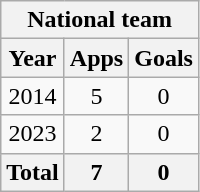<table class="wikitable" style="text-align:center">
<tr>
<th colspan=3>National team</th>
</tr>
<tr>
<th>Year</th>
<th>Apps</th>
<th>Goals</th>
</tr>
<tr>
<td>2014</td>
<td>5</td>
<td>0</td>
</tr>
<tr>
<td>2023</td>
<td>2</td>
<td>0</td>
</tr>
<tr>
<th>Total</th>
<th>7</th>
<th>0</th>
</tr>
</table>
